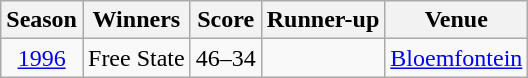<table class="wikitable" style="text-align:center">
<tr>
<th>Season</th>
<th>Winners</th>
<th>Score</th>
<th>Runner-up</th>
<th>Venue</th>
</tr>
<tr>
<td><a href='#'>1996</a></td>
<td>Free State</td>
<td>46–34</td>
<td></td>
<td><a href='#'>Bloemfontein</a></td>
</tr>
</table>
